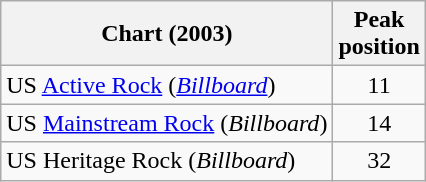<table class="wikitable sortable">
<tr>
<th>Chart (2003)</th>
<th>Peak<br>position</th>
</tr>
<tr>
<td>US <a href='#'>Active Rock</a> (<em><a href='#'>Billboard</a></em>)</td>
<td align="center">11</td>
</tr>
<tr>
<td>US <a href='#'>Mainstream Rock</a> (<em>Billboard</em>)</td>
<td align="center">14</td>
</tr>
<tr>
<td>US Heritage Rock (<em>Billboard</em>)</td>
<td align="center">32</td>
</tr>
</table>
